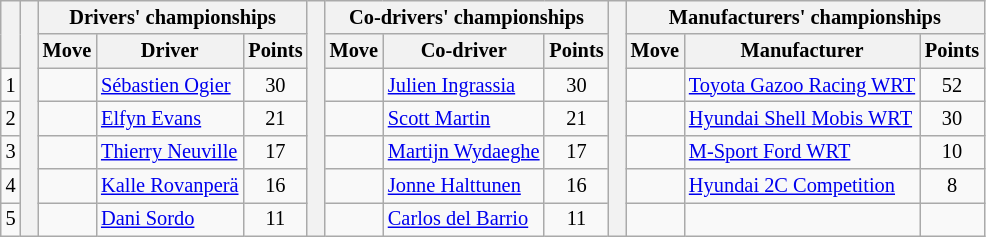<table class="wikitable" style="font-size:85%;">
<tr>
<th rowspan="2"></th>
<th rowspan="7" style="width:5px;"></th>
<th colspan="3">Drivers' championships</th>
<th rowspan="7" style="width:5px;"></th>
<th colspan="3" nowrap>Co-drivers' championships</th>
<th rowspan="7" style="width:5px;"></th>
<th colspan="3" nowrap>Manufacturers' championships</th>
</tr>
<tr>
<th>Move</th>
<th>Driver</th>
<th>Points</th>
<th>Move</th>
<th>Co-driver</th>
<th>Points</th>
<th>Move</th>
<th>Manufacturer</th>
<th>Points</th>
</tr>
<tr>
<td align="center">1</td>
<td align="center"></td>
<td><a href='#'>Sébastien Ogier</a></td>
<td align="center">30</td>
<td align="center"></td>
<td><a href='#'>Julien Ingrassia</a></td>
<td align="center">30</td>
<td align="center"></td>
<td nowrap><a href='#'>Toyota Gazoo Racing WRT</a></td>
<td align="center">52</td>
</tr>
<tr>
<td align="center">2</td>
<td align="center"></td>
<td><a href='#'>Elfyn Evans</a></td>
<td align="center">21</td>
<td align="center"></td>
<td><a href='#'>Scott Martin</a></td>
<td align="center">21</td>
<td align="center"></td>
<td><a href='#'>Hyundai Shell Mobis WRT</a></td>
<td align="center">30</td>
</tr>
<tr>
<td align="center">3</td>
<td align="center"></td>
<td><a href='#'>Thierry Neuville</a></td>
<td align="center">17</td>
<td align="center"></td>
<td nowrap><a href='#'>Martijn Wydaeghe</a></td>
<td align="center">17</td>
<td align="center"></td>
<td><a href='#'>M-Sport Ford WRT</a></td>
<td align="center">10</td>
</tr>
<tr>
<td align="center">4</td>
<td align="center"></td>
<td nowrap><a href='#'>Kalle Rovanperä</a></td>
<td align="center">16</td>
<td align="center"></td>
<td nowrap><a href='#'>Jonne Halttunen</a></td>
<td align="center">16</td>
<td align="center"></td>
<td><a href='#'>Hyundai 2C Competition</a></td>
<td align="center">8</td>
</tr>
<tr>
<td align="center">5</td>
<td align="center"></td>
<td><a href='#'>Dani Sordo</a></td>
<td align="center">11</td>
<td align="center"></td>
<td><a href='#'>Carlos del Barrio</a></td>
<td align="center">11</td>
<td></td>
<td></td>
<td></td>
</tr>
</table>
